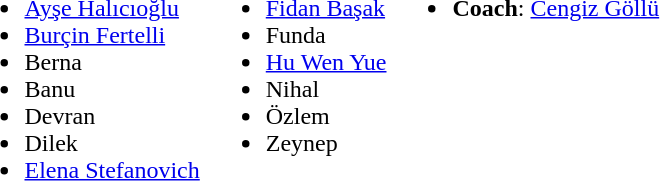<table>
<tr valign="top">
<td><br><ul><li> <a href='#'>Ayşe Halıcıoğlu</a></li><li> <a href='#'>Burçin Fertelli</a></li><li> Berna</li><li> Banu</li><li> Devran</li><li> Dilek</li><li> <a href='#'>Elena Stefanovich</a></li></ul></td>
<td><br><ul><li> <a href='#'>Fidan Başak</a></li><li> Funda</li><li> <a href='#'>Hu Wen Yue</a></li><li> Nihal</li><li> Özlem</li><li> Zeynep</li></ul></td>
<td><br><ul><li><strong>Coach</strong>:  <a href='#'>Cengiz Göllü</a></li></ul></td>
</tr>
</table>
